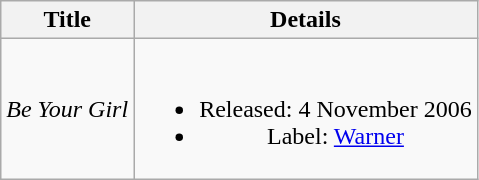<table class="wikitable" style="text-align:center;">
<tr>
<th>Title</th>
<th>Details</th>
</tr>
<tr>
<td style="text-align:left;"><em>Be Your Girl</em></td>
<td><br><ul><li>Released: 4 November 2006</li><li>Label: <a href='#'>Warner</a></li></ul></td>
</tr>
</table>
